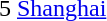<table cellspacing="0" cellpadding="0">
<tr>
<td><div>5 </div></td>
<td><a href='#'>Shanghai</a></td>
</tr>
</table>
